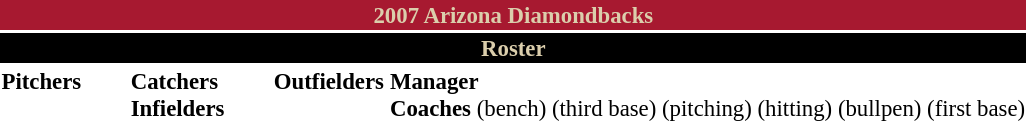<table class="toccolours" style="font-size: 95%;">
<tr>
<th colspan="10" style="background:#a71930; color:#dbceac; text-align:center;">2007 Arizona Diamondbacks</th>
</tr>
<tr>
<td colspan="10" style="background:black; color:#dbceac; text-align:center;"><strong>Roster</strong></td>
</tr>
<tr>
<td valign="top"><strong>Pitchers</strong><br>






















</td>
<td style="width:25px;"></td>
<td valign="top"><strong>Catchers</strong><br>


<strong>Infielders</strong>












</td>
<td style="width:25px;"></td>
<td valign="top"><strong>Outfielders</strong><br>





</td>
<td valign="top"><strong>Manager</strong><br>
<strong>Coaches</strong>
 (bench)
 (third base)
 (pitching)
 (hitting)
 (bullpen)
 (first base)</td>
</tr>
</table>
